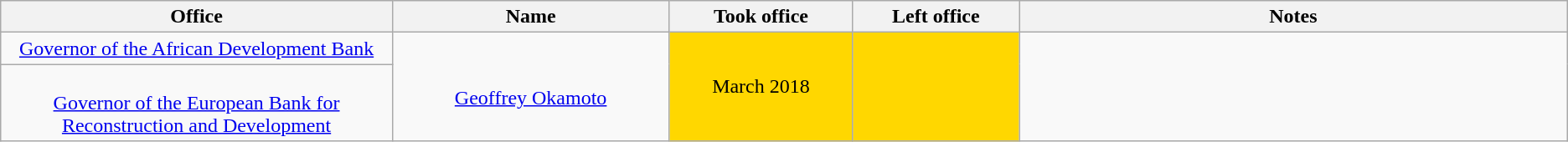<table class="wikitable sortable" style="text-align:center">
<tr>
<th width="25%" data-sort-type="text">Office</th>
<th data-sort-type="text">Name</th>
<th data-sort-type="date">Took office</th>
<th data-sort-type="date">Left office</th>
<th width="35%">Notes</th>
</tr>
<tr>
<td><a href='#'>Governor of the African Development Bank</a></td>
<td rowspan="2"><br><a href='#'>Geoffrey Okamoto</a></td>
<td rowspan="2" style="background:gold">March 2018</td>
<td rowspan="2" style="background:gold"></td>
<td rowspan="2"></td>
</tr>
<tr>
<td><br><a href='#'>Governor of the European Bank for Reconstruction and Development</a></td>
</tr>
</table>
